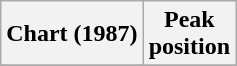<table class="wikitable sortable plainrowheaders">
<tr>
<th scope="col">Chart (1987)</th>
<th scope="col">Peak<br>position</th>
</tr>
<tr>
</tr>
</table>
